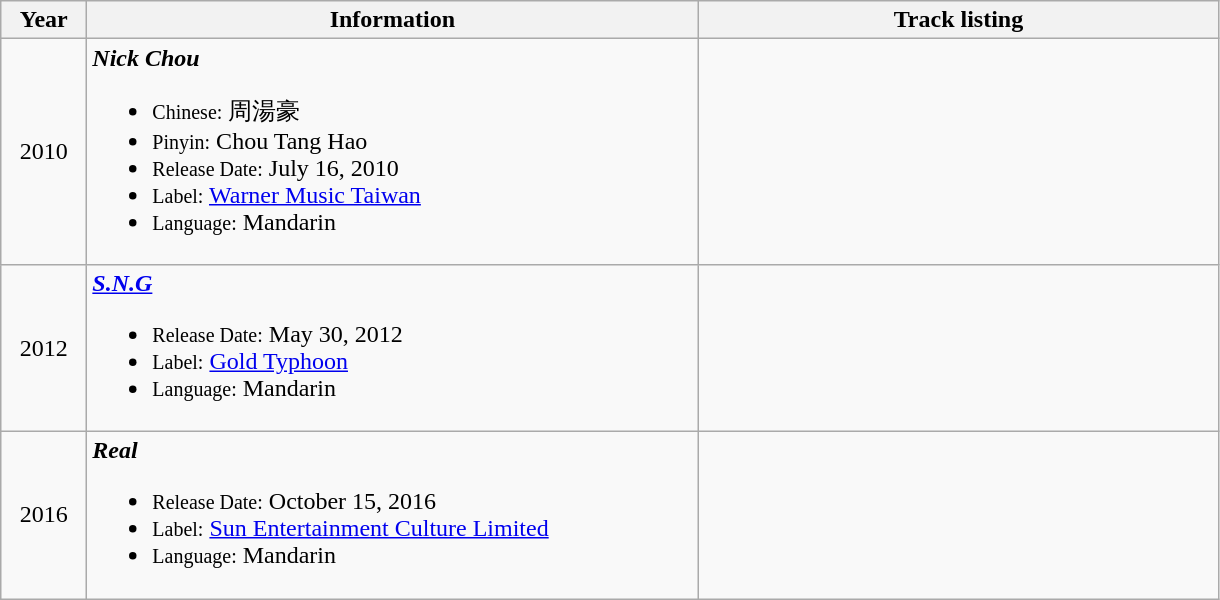<table class="wikitable">
<tr>
<th style="width:50px;">Year</th>
<th style="width:400px;">Information</th>
<th style="width:340px;">Track listing</th>
</tr>
<tr>
<td style="text-align:center">2010</td>
<td><strong><em>Nick Chou</em></strong><br><ul><li><small>Chinese:</small> 周湯豪</li><li><small>Pinyin:</small> Chou Tang Hao</li><li><small>Release Date:</small> July 16, 2010</li><li><small>Label:</small> <a href='#'>Warner Music Taiwan</a></li><li><small>Language:</small> Mandarin</li></ul></td>
<td style="font-size: 85%;"></td>
</tr>
<tr>
<td style="text-align:center">2012</td>
<td><strong><em><a href='#'>S.N.G</a></em></strong><br><ul><li><small>Release Date:</small> May 30, 2012</li><li><small>Label:</small> <a href='#'>Gold Typhoon</a></li><li><small>Language:</small> Mandarin</li></ul></td>
<td style="font-size: 85%;"></td>
</tr>
<tr>
<td style="text-align:center">2016</td>
<td><strong><em>Real</em></strong><br><ul><li><small>Release Date:</small> October 15, 2016</li><li><small>Label:</small> <a href='#'>Sun Entertainment Culture Limited</a></li><li><small>Language:</small> Mandarin</li></ul></td>
<td style="font-size: 85%;"></td>
</tr>
</table>
